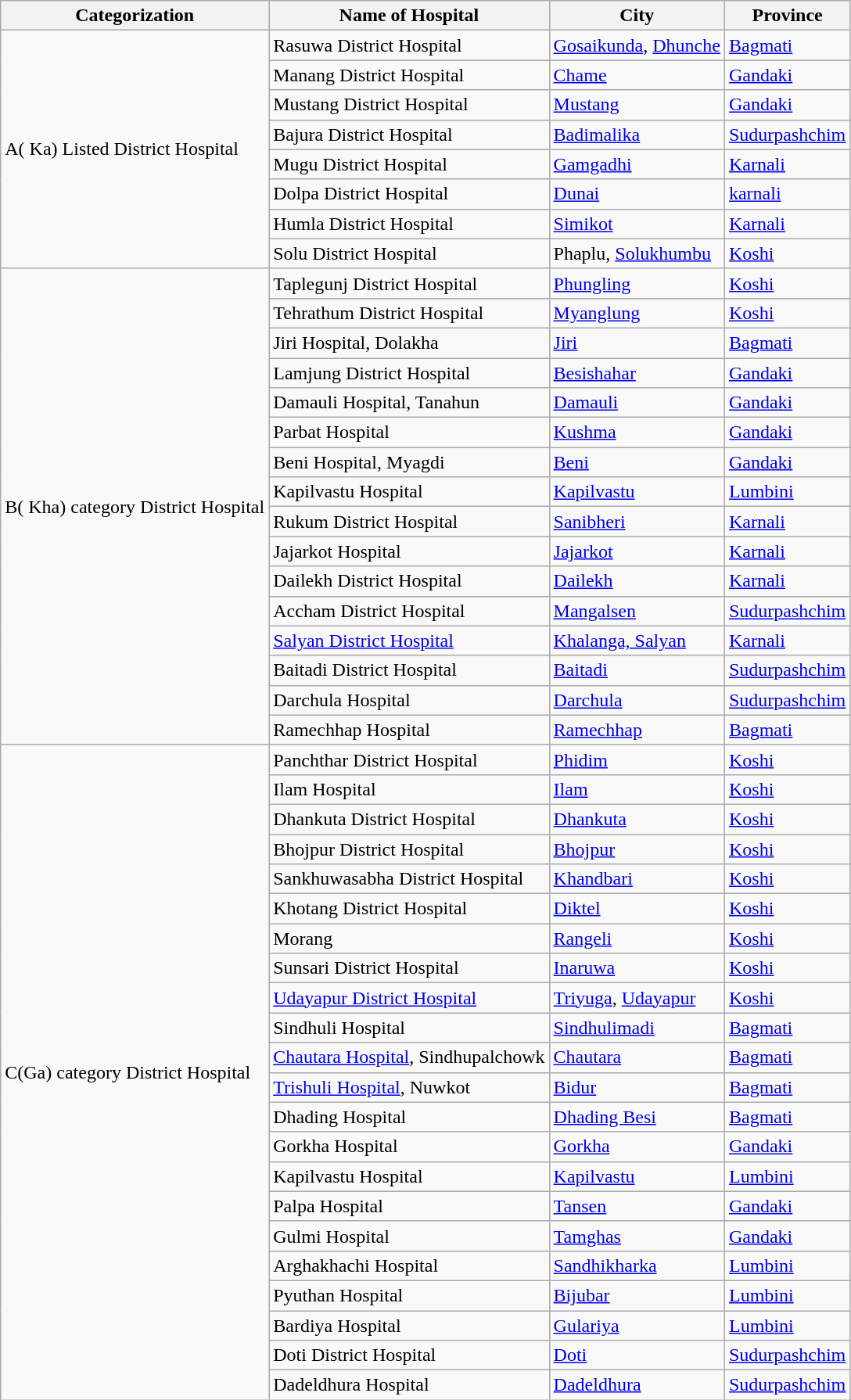<table class="wikitable sortable">
<tr>
<th>Categorization</th>
<th>Name of Hospital</th>
<th>City</th>
<th>Province</th>
</tr>
<tr>
<td rowspan=8>A( Ka) Listed District Hospital</td>
<td>Rasuwa District Hospital</td>
<td><a href='#'>Gosaikunda</a>, <a href='#'>Dhunche</a></td>
<td><a href='#'>Bagmati</a></td>
</tr>
<tr>
<td>Manang District Hospital</td>
<td><a href='#'>Chame</a></td>
<td><a href='#'>Gandaki</a></td>
</tr>
<tr>
<td>Mustang District Hospital</td>
<td><a href='#'>Mustang</a></td>
<td><a href='#'>Gandaki</a></td>
</tr>
<tr>
<td>Bajura District Hospital</td>
<td><a href='#'>Badimalika</a></td>
<td><a href='#'>Sudurpashchim</a></td>
</tr>
<tr>
<td>Mugu District Hospital</td>
<td><a href='#'>Gamgadhi</a></td>
<td><a href='#'>Karnali</a></td>
</tr>
<tr>
<td>Dolpa District Hospital</td>
<td><a href='#'>Dunai</a></td>
<td><a href='#'>karnali</a></td>
</tr>
<tr>
<td>Humla District Hospital</td>
<td><a href='#'>Simikot</a></td>
<td><a href='#'>Karnali</a></td>
</tr>
<tr>
<td>Solu District Hospital</td>
<td>Phaplu, <a href='#'>Solukhumbu</a></td>
<td><a href='#'>Koshi</a></td>
</tr>
<tr>
<td rowspan=16>B( Kha)  category District Hospital</td>
<td>Taplegunj District Hospital</td>
<td><a href='#'>Phungling</a></td>
<td><a href='#'>Koshi</a></td>
</tr>
<tr>
<td>Tehrathum District Hospital</td>
<td><a href='#'>Myanglung</a></td>
<td><a href='#'>Koshi</a></td>
</tr>
<tr>
<td>Jiri Hospital, Dolakha</td>
<td><a href='#'>Jiri</a></td>
<td><a href='#'>Bagmati</a></td>
</tr>
<tr>
<td>Lamjung District Hospital</td>
<td><a href='#'>Besishahar</a></td>
<td><a href='#'>Gandaki</a></td>
</tr>
<tr>
<td>Damauli Hospital, Tanahun</td>
<td><a href='#'>Damauli</a></td>
<td><a href='#'>Gandaki</a></td>
</tr>
<tr>
<td>Parbat Hospital</td>
<td><a href='#'>Kushma</a></td>
<td><a href='#'>Gandaki</a></td>
</tr>
<tr>
<td>Beni Hospital, Myagdi</td>
<td><a href='#'>Beni</a></td>
<td><a href='#'>Gandaki</a></td>
</tr>
<tr>
<td>Kapilvastu Hospital</td>
<td><a href='#'>Kapilvastu</a></td>
<td><a href='#'>Lumbini</a></td>
</tr>
<tr>
<td>Rukum District Hospital</td>
<td><a href='#'>Sanibheri</a></td>
<td><a href='#'>Karnali</a></td>
</tr>
<tr>
<td>Jajarkot Hospital</td>
<td><a href='#'>Jajarkot</a></td>
<td><a href='#'>Karnali</a></td>
</tr>
<tr>
<td>Dailekh District Hospital</td>
<td><a href='#'>Dailekh</a></td>
<td><a href='#'>Karnali</a></td>
</tr>
<tr>
<td>Accham District Hospital</td>
<td><a href='#'>Mangalsen</a></td>
<td><a href='#'>Sudurpashchim</a></td>
</tr>
<tr>
<td><a href='#'>Salyan District Hospital</a></td>
<td><a href='#'>Khalanga, Salyan</a></td>
<td><a href='#'>Karnali</a></td>
</tr>
<tr>
<td>Baitadi District Hospital</td>
<td><a href='#'>Baitadi</a></td>
<td><a href='#'>Sudurpashchim</a></td>
</tr>
<tr>
<td>Darchula Hospital</td>
<td><a href='#'>Darchula</a></td>
<td><a href='#'>Sudurpashchim</a></td>
</tr>
<tr>
<td>Ramechhap Hospital</td>
<td><a href='#'>Ramechhap</a></td>
<td><a href='#'>Bagmati</a></td>
</tr>
<tr>
<td rowspan="30">C(Ga) category District Hospital</td>
<td>Panchthar District Hospital</td>
<td><a href='#'>Phidim</a></td>
<td><a href='#'>Koshi</a></td>
</tr>
<tr>
<td>Ilam Hospital</td>
<td><a href='#'>Ilam</a></td>
<td><a href='#'>Koshi</a></td>
</tr>
<tr>
<td>Dhankuta District Hospital</td>
<td><a href='#'>Dhankuta</a></td>
<td><a href='#'>Koshi</a></td>
</tr>
<tr>
<td>Bhojpur District Hospital</td>
<td><a href='#'>Bhojpur</a></td>
<td><a href='#'>Koshi</a></td>
</tr>
<tr>
<td>Sankhuwasabha District Hospital</td>
<td><a href='#'>Khandbari</a></td>
<td><a href='#'>Koshi</a></td>
</tr>
<tr>
<td>Khotang District Hospital</td>
<td><a href='#'>Diktel</a></td>
<td><a href='#'>Koshi</a></td>
</tr>
<tr>
<td>Morang</td>
<td><a href='#'>Rangeli</a></td>
<td><a href='#'>Koshi</a></td>
</tr>
<tr>
<td>Sunsari District Hospital</td>
<td><a href='#'>Inaruwa</a></td>
<td><a href='#'>Koshi</a></td>
</tr>
<tr>
<td><a href='#'>Udayapur District Hospital</a></td>
<td><a href='#'>Triyuga</a>, <a href='#'>Udayapur</a></td>
<td><a href='#'>Koshi</a></td>
</tr>
<tr>
<td>Sindhuli Hospital</td>
<td><a href='#'>Sindhulimadi</a></td>
<td><a href='#'>Bagmati</a></td>
</tr>
<tr>
<td><a href='#'>Chautara Hospital</a>, Sindhupalchowk</td>
<td><a href='#'>Chautara</a></td>
<td><a href='#'>Bagmati</a></td>
</tr>
<tr>
<td><a href='#'>Trishuli Hospital</a>, Nuwkot</td>
<td><a href='#'>Bidur</a></td>
<td><a href='#'>Bagmati</a></td>
</tr>
<tr>
<td>Dhading Hospital</td>
<td><a href='#'>Dhading Besi</a></td>
<td><a href='#'>Bagmati</a></td>
</tr>
<tr>
<td>Gorkha Hospital</td>
<td><a href='#'>Gorkha</a></td>
<td><a href='#'>Gandaki</a></td>
</tr>
<tr>
<td>Kapilvastu Hospital</td>
<td><a href='#'>Kapilvastu</a></td>
<td><a href='#'>Lumbini</a></td>
</tr>
<tr>
<td>Palpa Hospital</td>
<td><a href='#'>Tansen</a></td>
<td><a href='#'>Gandaki</a></td>
</tr>
<tr>
<td>Gulmi Hospital</td>
<td><a href='#'>Tamghas</a></td>
<td><a href='#'>Gandaki</a></td>
</tr>
<tr>
<td>Arghakhachi Hospital</td>
<td><a href='#'>Sandhikharka</a></td>
<td><a href='#'>Lumbini</a></td>
</tr>
<tr>
<td>Pyuthan Hospital</td>
<td><a href='#'>Bijubar</a></td>
<td><a href='#'>Lumbini</a></td>
</tr>
<tr>
<td>Bardiya Hospital</td>
<td><a href='#'>Gulariya</a></td>
<td><a href='#'>Lumbini</a></td>
</tr>
<tr>
<td>Doti District Hospital</td>
<td><a href='#'>Doti</a></td>
<td><a href='#'>Sudurpashchim</a></td>
</tr>
<tr>
<td>Dadeldhura Hospital</td>
<td><a href='#'>Dadeldhura</a></td>
<td><a href='#'>Sudurpashchim</a></td>
</tr>
</table>
